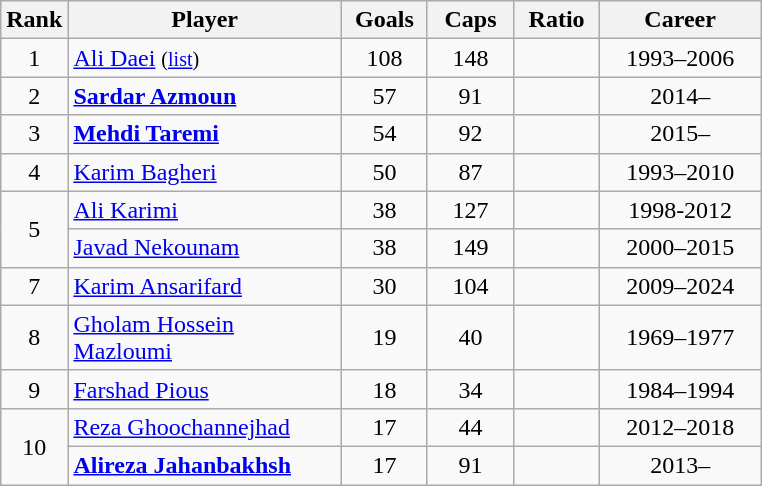<table class="wikitable sortable" style="text-align:center;">
<tr>
<th width=30px>Rank</th>
<th style="width:175px;">Player</th>
<th width=50px>Goals</th>
<th width=50px>Caps</th>
<th width=50px>Ratio</th>
<th style="width:100px;">Career</th>
</tr>
<tr>
<td>1</td>
<td align="left"><a href='#'>Ali Daei</a> <small>(<a href='#'>list</a>)</small></td>
<td>108</td>
<td>148</td>
<td></td>
<td>1993–2006</td>
</tr>
<tr>
<td>2</td>
<td align="left"><strong><a href='#'>Sardar Azmoun</a></strong></td>
<td>57</td>
<td>91</td>
<td></td>
<td>2014–</td>
</tr>
<tr>
<td>3</td>
<td align="left"><strong><a href='#'>Mehdi Taremi</a></strong></td>
<td>54</td>
<td>92</td>
<td></td>
<td>2015–</td>
</tr>
<tr>
<td>4</td>
<td align="left"><a href='#'>Karim Bagheri</a></td>
<td>50</td>
<td>87</td>
<td></td>
<td>1993–2010</td>
</tr>
<tr>
<td rowspan="2">5</td>
<td align="left"><a href='#'>Ali Karimi</a></td>
<td>38</td>
<td>127</td>
<td></td>
<td>1998-2012</td>
</tr>
<tr>
<td align="left"><a href='#'>Javad Nekounam</a></td>
<td>38</td>
<td>149</td>
<td></td>
<td>2000–2015</td>
</tr>
<tr>
<td>7</td>
<td align="left"><a href='#'>Karim Ansarifard</a></td>
<td>30</td>
<td>104</td>
<td></td>
<td>2009–2024</td>
</tr>
<tr>
<td>8</td>
<td align="left"><a href='#'>Gholam Hossein Mazloumi</a></td>
<td>19</td>
<td>40</td>
<td></td>
<td>1969–1977</td>
</tr>
<tr>
<td>9</td>
<td align="left"><a href='#'>Farshad Pious</a></td>
<td>18</td>
<td>34</td>
<td></td>
<td>1984–1994</td>
</tr>
<tr>
<td rowspan="2">10</td>
<td align="left"><a href='#'>Reza Ghoochannejhad</a></td>
<td>17</td>
<td>44</td>
<td></td>
<td>2012–2018</td>
</tr>
<tr>
<td align="left"><strong><a href='#'>Alireza Jahanbakhsh</a></strong></td>
<td>17</td>
<td>91</td>
<td></td>
<td>2013–</td>
</tr>
</table>
